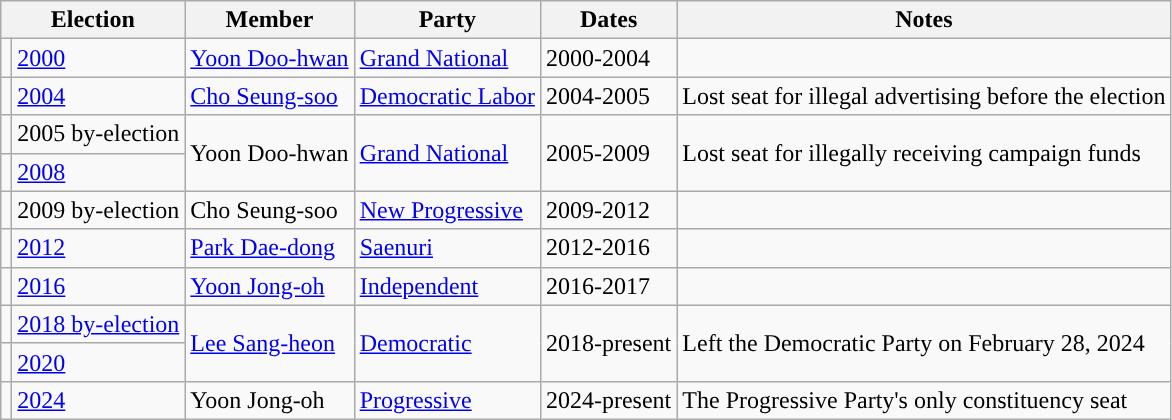<table class="wikitable">
<tr>
<th colspan="2">Election</th>
<th>Member</th>
<th>Party</th>
<th>Dates</th>
<th>Notes</th>
</tr>
<tr>
<td style="color:inherit;background:"></td>
<td><a href='#'>2000</a></td>
<td rowspan="1"><a href='#'>Yoon Doo-hwan</a></td>
<td rowspan="1"><a href='#'>Grand National</a></td>
<td rowspan="1">2000-2004</td>
<td rowspan="1"></td>
</tr>
<tr>
<td style="color:inherit;background:"></td>
<td><a href='#'>2004</a></td>
<td rowspan="1"><a href='#'>Cho Seung-soo</a></td>
<td rowspan="1"><a href='#'>Democratic Labor</a></td>
<td rowspan="1">2004-2005</td>
<td rowspan="1">Lost seat for illegal advertising before the election</td>
</tr>
<tr>
<td style="color:inherit;background:"></td>
<td>2005 by-election</td>
<td rowspan="2">Yoon Doo-hwan</td>
<td rowspan="2"><a href='#'>Grand National</a></td>
<td rowspan="2">2005-2009</td>
<td rowspan="2">Lost seat for illegally receiving campaign funds</td>
</tr>
<tr>
<td style="color:inherit;background:"></td>
<td><a href='#'>2008</a></td>
</tr>
<tr>
<td style="color:inherit;background:"></td>
<td>2009 by-election</td>
<td rowspan="1">Cho Seung-soo</td>
<td rowspan="1"><a href='#'>New Progressive</a></td>
<td rowspan="1">2009-2012</td>
<td rowspan="1"></td>
</tr>
<tr>
<td style="color:inherit;background:"></td>
<td><a href='#'>2012</a></td>
<td rowspan="1"><a href='#'>Park Dae-dong</a></td>
<td rowspan="1"><a href='#'>Saenuri</a></td>
<td rowspan="1">2012-2016</td>
<td rowspan="1"></td>
</tr>
<tr>
<td style="color:inherit;background:"></td>
<td><a href='#'>2016</a></td>
<td rowspan="1"><a href='#'>Yoon Jong-oh</a></td>
<td rowspan="1"><a href='#'>Independent</a></td>
<td rowspan="1">2016-2017</td>
<td rowspan="1"></td>
</tr>
<tr>
<td style="color:inherit;background:"></td>
<td><a href='#'>2018 by-election</a></td>
<td rowspan="2"><a href='#'>Lee Sang-heon</a></td>
<td rowspan="2"><a href='#'>Democratic</a></td>
<td rowspan="2">2018-present</td>
<td rowspan="2">Left the Democratic Party on February 28, 2024</td>
</tr>
<tr>
<td style="color:inherit;background:"></td>
<td><a href='#'>2020</a></td>
</tr>
<tr>
<td style="color:inherit;background:"></td>
<td><a href='#'>2024</a></td>
<td rowspan="1">Yoon Jong-oh</td>
<td rowspan="1"><a href='#'>Progressive</a></td>
<td rowspan="1">2024-present</td>
<td rowspan="1">The Progressive Party's only constituency seat</td>
</tr>
</table>
